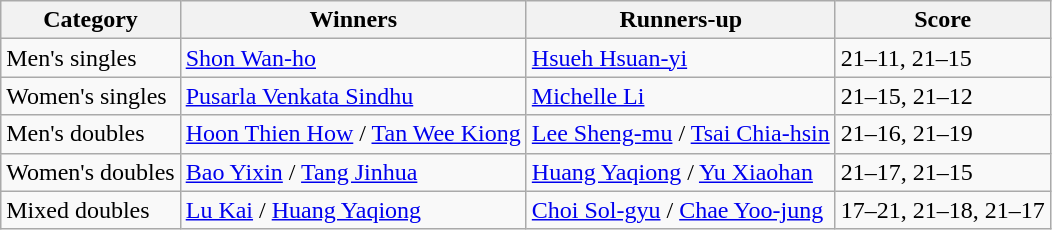<table class=wikitable style="white-space:nowrap;">
<tr>
<th>Category</th>
<th>Winners</th>
<th>Runners-up</th>
<th>Score</th>
</tr>
<tr>
<td>Men's singles</td>
<td> <a href='#'>Shon Wan-ho</a></td>
<td> <a href='#'>Hsueh Hsuan-yi</a></td>
<td>21–11, 21–15</td>
</tr>
<tr>
<td>Women's singles</td>
<td> <a href='#'>Pusarla Venkata Sindhu</a></td>
<td> <a href='#'>Michelle Li</a></td>
<td>21–15, 21–12</td>
</tr>
<tr>
<td>Men's doubles</td>
<td> <a href='#'>Hoon Thien How</a> / <a href='#'>Tan Wee Kiong</a></td>
<td> <a href='#'>Lee Sheng-mu</a> / <a href='#'>Tsai Chia-hsin</a></td>
<td>21–16, 21–19</td>
</tr>
<tr>
<td>Women's doubles</td>
<td> <a href='#'>Bao Yixin</a> / <a href='#'>Tang Jinhua</a></td>
<td> <a href='#'>Huang Yaqiong</a> / <a href='#'>Yu Xiaohan</a></td>
<td>21–17, 21–15</td>
</tr>
<tr>
<td>Mixed doubles</td>
<td> <a href='#'>Lu Kai</a> / <a href='#'>Huang Yaqiong</a></td>
<td> <a href='#'>Choi Sol-gyu</a> / <a href='#'>Chae Yoo-jung</a></td>
<td>17–21, 21–18, 21–17</td>
</tr>
</table>
